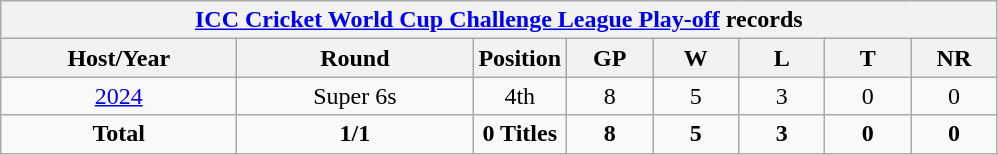<table class="wikitable" style="text-align: center;">
<tr>
<th colspan=8><a href='#'>ICC Cricket World Cup Challenge League Play-off</a> records</th>
</tr>
<tr>
<th width=150>Host/Year</th>
<th width=150>Round</th>
<th width=50>Position</th>
<th width=50>GP</th>
<th width=50>W</th>
<th width=50>L</th>
<th width=50>T</th>
<th width=50>NR</th>
</tr>
<tr>
<td> <a href='#'>2024</a></td>
<td>Super 6s</td>
<td>4th</td>
<td>8</td>
<td>5</td>
<td>3</td>
<td>0</td>
<td>0</td>
</tr>
<tr>
<td><strong>Total</strong></td>
<td><strong>1/1</strong></td>
<td><strong>0 Titles</strong></td>
<td><strong>8</strong></td>
<td><strong>5</strong></td>
<td><strong>3</strong></td>
<td><strong>0</strong></td>
<td><strong>0</strong></td>
</tr>
</table>
